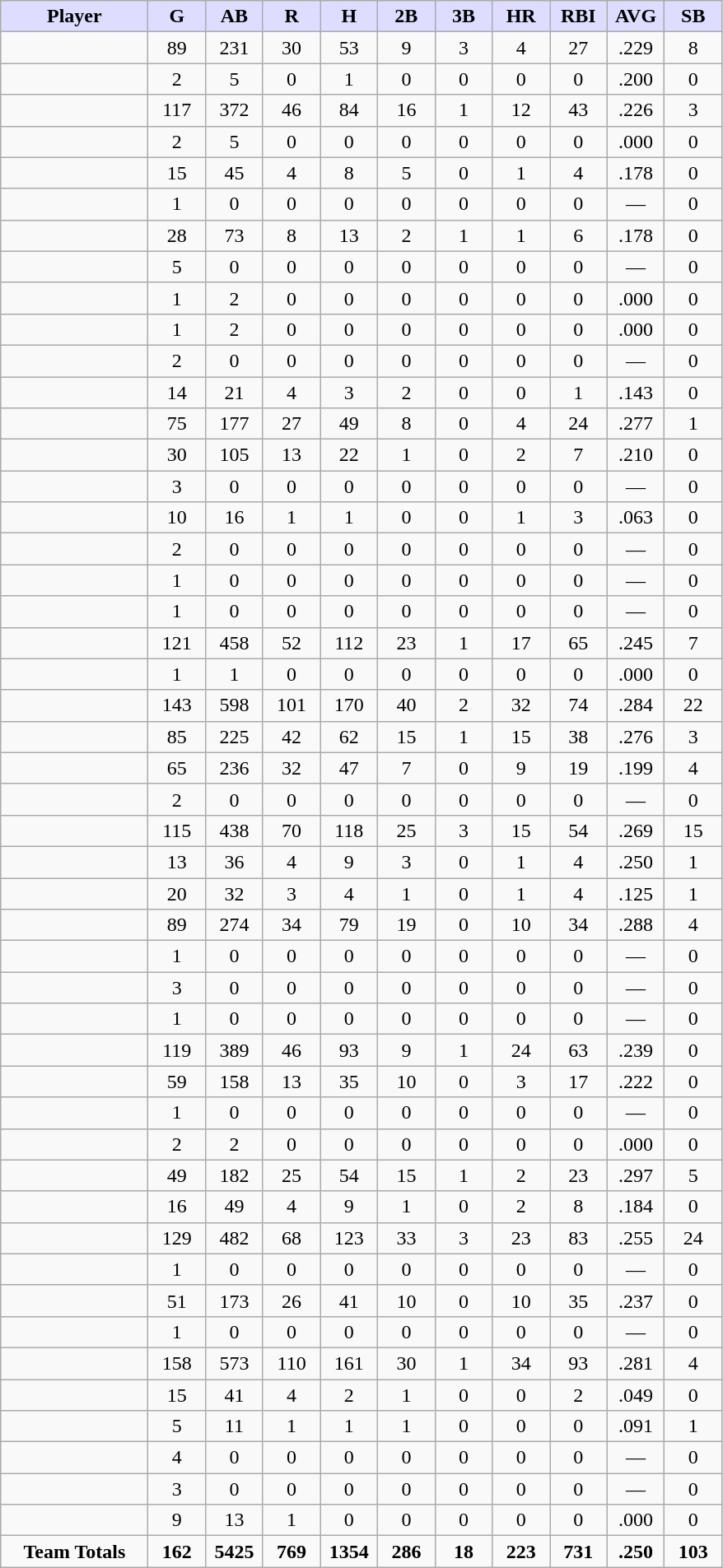<table class="wikitable" style="text-align:center;">
<tr>
<th style="background:#ddf; width:18%;"><strong>Player</strong></th>
<th style="background:#ddf; width:7%;"><strong>G</strong></th>
<th style="background:#ddf; width:7%;"><strong>AB</strong></th>
<th style="background:#ddf; width:7%;"><strong>R</strong></th>
<th style="background:#ddf; width:7%;"><strong>H</strong></th>
<th style="background:#ddf; width:7%;"><strong>2B</strong></th>
<th style="background:#ddf; width:7%;"><strong>3B</strong></th>
<th style="background:#ddf; width:7%;"><strong>HR</strong></th>
<th style="background:#ddf; width:7%;"><strong>RBI</strong></th>
<th style="background:#ddf; width:7%;"><strong>AVG</strong></th>
<th style="background:#ddf; width:7%;"><strong>SB</strong></th>
</tr>
<tr>
<td align=left></td>
<td>89</td>
<td>231</td>
<td>30</td>
<td>53</td>
<td>9</td>
<td>3</td>
<td>4</td>
<td>27</td>
<td>.229</td>
<td>8</td>
</tr>
<tr>
<td align=left></td>
<td>2</td>
<td>5</td>
<td>0</td>
<td>1</td>
<td>0</td>
<td>0</td>
<td>0</td>
<td>0</td>
<td>.200</td>
<td>0</td>
</tr>
<tr>
<td align=left></td>
<td>117</td>
<td>372</td>
<td>46</td>
<td>84</td>
<td>16</td>
<td>1</td>
<td>12</td>
<td>43</td>
<td>.226</td>
<td>3</td>
</tr>
<tr>
<td align=left></td>
<td>2</td>
<td>5</td>
<td>0</td>
<td>0</td>
<td>0</td>
<td>0</td>
<td>0</td>
<td>0</td>
<td>.000</td>
<td>0</td>
</tr>
<tr>
<td align=left></td>
<td>15</td>
<td>45</td>
<td>4</td>
<td>8</td>
<td>5</td>
<td>0</td>
<td>1</td>
<td>4</td>
<td>.178</td>
<td>0</td>
</tr>
<tr>
<td align=left></td>
<td>1</td>
<td>0</td>
<td>0</td>
<td>0</td>
<td>0</td>
<td>0</td>
<td>0</td>
<td>0</td>
<td>—</td>
<td>0</td>
</tr>
<tr>
<td align=left></td>
<td>28</td>
<td>73</td>
<td>8</td>
<td>13</td>
<td>2</td>
<td>1</td>
<td>1</td>
<td>6</td>
<td>.178</td>
<td>0</td>
</tr>
<tr>
<td align=left></td>
<td>5</td>
<td>0</td>
<td>0</td>
<td>0</td>
<td>0</td>
<td>0</td>
<td>0</td>
<td>0</td>
<td>—</td>
<td>0</td>
</tr>
<tr>
<td align=left></td>
<td>1</td>
<td>2</td>
<td>0</td>
<td>0</td>
<td>0</td>
<td>0</td>
<td>0</td>
<td>0</td>
<td>.000</td>
<td>0</td>
</tr>
<tr>
<td align=left></td>
<td>1</td>
<td>2</td>
<td>0</td>
<td>0</td>
<td>0</td>
<td>0</td>
<td>0</td>
<td>0</td>
<td>.000</td>
<td>0</td>
</tr>
<tr>
<td align=left></td>
<td>2</td>
<td>0</td>
<td>0</td>
<td>0</td>
<td>0</td>
<td>0</td>
<td>0</td>
<td>0</td>
<td>—</td>
<td>0</td>
</tr>
<tr>
<td align=left></td>
<td>14</td>
<td>21</td>
<td>4</td>
<td>3</td>
<td>2</td>
<td>0</td>
<td>0</td>
<td>1</td>
<td>.143</td>
<td>0</td>
</tr>
<tr>
<td align=left></td>
<td>75</td>
<td>177</td>
<td>27</td>
<td>49</td>
<td>8</td>
<td>0</td>
<td>4</td>
<td>24</td>
<td>.277</td>
<td>1</td>
</tr>
<tr>
<td align=left></td>
<td>30</td>
<td>105</td>
<td>13</td>
<td>22</td>
<td>1</td>
<td>0</td>
<td>2</td>
<td>7</td>
<td>.210</td>
<td>0</td>
</tr>
<tr>
<td align=left></td>
<td>3</td>
<td>0</td>
<td>0</td>
<td>0</td>
<td>0</td>
<td>0</td>
<td>0</td>
<td>0</td>
<td>—</td>
<td>0</td>
</tr>
<tr>
<td align=left></td>
<td>10</td>
<td>16</td>
<td>1</td>
<td>1</td>
<td>0</td>
<td>0</td>
<td>1</td>
<td>3</td>
<td>.063</td>
<td>0</td>
</tr>
<tr>
<td align=left></td>
<td>2</td>
<td>0</td>
<td>0</td>
<td>0</td>
<td>0</td>
<td>0</td>
<td>0</td>
<td>0</td>
<td>—</td>
<td>0</td>
</tr>
<tr>
<td align=left></td>
<td>1</td>
<td>0</td>
<td>0</td>
<td>0</td>
<td>0</td>
<td>0</td>
<td>0</td>
<td>0</td>
<td>—</td>
<td>0</td>
</tr>
<tr>
<td align=left></td>
<td>1</td>
<td>0</td>
<td>0</td>
<td>0</td>
<td>0</td>
<td>0</td>
<td>0</td>
<td>0</td>
<td>—</td>
<td>0</td>
</tr>
<tr>
<td align=left></td>
<td>121</td>
<td>458</td>
<td>52</td>
<td>112</td>
<td>23</td>
<td>1</td>
<td>17</td>
<td>65</td>
<td>.245</td>
<td>7</td>
</tr>
<tr>
<td align=left></td>
<td>1</td>
<td>1</td>
<td>0</td>
<td>0</td>
<td>0</td>
<td>0</td>
<td>0</td>
<td>0</td>
<td>.000</td>
<td>0</td>
</tr>
<tr>
<td align=left></td>
<td>143</td>
<td>598</td>
<td>101</td>
<td>170</td>
<td>40</td>
<td>2</td>
<td>32</td>
<td>74</td>
<td>.284</td>
<td>22</td>
</tr>
<tr>
<td align=left></td>
<td>85</td>
<td>225</td>
<td>42</td>
<td>62</td>
<td>15</td>
<td>1</td>
<td>15</td>
<td>38</td>
<td>.276</td>
<td>3</td>
</tr>
<tr>
<td align=left></td>
<td>65</td>
<td>236</td>
<td>32</td>
<td>47</td>
<td>7</td>
<td>0</td>
<td>9</td>
<td>19</td>
<td>.199</td>
<td>4</td>
</tr>
<tr>
<td align=left></td>
<td>2</td>
<td>0</td>
<td>0</td>
<td>0</td>
<td>0</td>
<td>0</td>
<td>0</td>
<td>0</td>
<td>—</td>
<td>0</td>
</tr>
<tr>
<td align=left></td>
<td>115</td>
<td>438</td>
<td>70</td>
<td>118</td>
<td>25</td>
<td>3</td>
<td>15</td>
<td>54</td>
<td>.269</td>
<td>15</td>
</tr>
<tr>
<td align=left></td>
<td>13</td>
<td>36</td>
<td>4</td>
<td>9</td>
<td>3</td>
<td>0</td>
<td>1</td>
<td>4</td>
<td>.250</td>
<td>1</td>
</tr>
<tr>
<td align=left></td>
<td>20</td>
<td>32</td>
<td>3</td>
<td>4</td>
<td>1</td>
<td>0</td>
<td>1</td>
<td>4</td>
<td>.125</td>
<td>1</td>
</tr>
<tr>
<td align=left></td>
<td>89</td>
<td>274</td>
<td>34</td>
<td>79</td>
<td>19</td>
<td>0</td>
<td>10</td>
<td>34</td>
<td>.288</td>
<td>4</td>
</tr>
<tr>
<td align=left></td>
<td>1</td>
<td>0</td>
<td>0</td>
<td>0</td>
<td>0</td>
<td>0</td>
<td>0</td>
<td>0</td>
<td>—</td>
<td>0</td>
</tr>
<tr>
<td align=left></td>
<td>3</td>
<td>0</td>
<td>0</td>
<td>0</td>
<td>0</td>
<td>0</td>
<td>0</td>
<td>0</td>
<td>—</td>
<td>0</td>
</tr>
<tr>
<td align= left></td>
<td>1</td>
<td>0</td>
<td>0</td>
<td>0</td>
<td>0</td>
<td>0</td>
<td>0</td>
<td>0</td>
<td>—</td>
<td>0</td>
</tr>
<tr>
<td align= left></td>
<td>119</td>
<td>389</td>
<td>46</td>
<td>93</td>
<td>9</td>
<td>1</td>
<td>24</td>
<td>63</td>
<td>.239</td>
<td>0</td>
</tr>
<tr>
<td align= left></td>
<td>59</td>
<td>158</td>
<td>13</td>
<td>35</td>
<td>10</td>
<td>0</td>
<td>3</td>
<td>17</td>
<td>.222</td>
<td>0</td>
</tr>
<tr>
<td align= left></td>
<td>1</td>
<td>0</td>
<td>0</td>
<td>0</td>
<td>0</td>
<td>0</td>
<td>0</td>
<td>0</td>
<td>—</td>
<td>0</td>
</tr>
<tr>
<td align= left></td>
<td>2</td>
<td>2</td>
<td>0</td>
<td>0</td>
<td>0</td>
<td>0</td>
<td>0</td>
<td>0</td>
<td>.000</td>
<td>0</td>
</tr>
<tr>
<td align= left></td>
<td>49</td>
<td>182</td>
<td>25</td>
<td>54</td>
<td>15</td>
<td>1</td>
<td>2</td>
<td>23</td>
<td>.297</td>
<td>5</td>
</tr>
<tr>
<td align= left></td>
<td>16</td>
<td>49</td>
<td>4</td>
<td>9</td>
<td>1</td>
<td>0</td>
<td>2</td>
<td>8</td>
<td>.184</td>
<td>0</td>
</tr>
<tr>
<td align= left></td>
<td>129</td>
<td>482</td>
<td>68</td>
<td>123</td>
<td>33</td>
<td>3</td>
<td>23</td>
<td>83</td>
<td>.255</td>
<td>24</td>
</tr>
<tr>
<td align= left></td>
<td>1</td>
<td>0</td>
<td>0</td>
<td>0</td>
<td>0</td>
<td>0</td>
<td>0</td>
<td>0</td>
<td>—</td>
<td>0</td>
</tr>
<tr>
<td align= left></td>
<td>51</td>
<td>173</td>
<td>26</td>
<td>41</td>
<td>10</td>
<td>0</td>
<td>10</td>
<td>35</td>
<td>.237</td>
<td>0</td>
</tr>
<tr>
<td align= left></td>
<td>1</td>
<td>0</td>
<td>0</td>
<td>0</td>
<td>0</td>
<td>0</td>
<td>0</td>
<td>0</td>
<td>—</td>
<td>0</td>
</tr>
<tr>
<td align= left></td>
<td>158</td>
<td>573</td>
<td>110</td>
<td>161</td>
<td>30</td>
<td>1</td>
<td>34</td>
<td>93</td>
<td>.281</td>
<td>4</td>
</tr>
<tr>
<td align= left></td>
<td>15</td>
<td>41</td>
<td>4</td>
<td>2</td>
<td>1</td>
<td>0</td>
<td>0</td>
<td>2</td>
<td>.049</td>
<td>0</td>
</tr>
<tr>
<td align= left></td>
<td>5</td>
<td>11</td>
<td>1</td>
<td>1</td>
<td>1</td>
<td>0</td>
<td>0</td>
<td>0</td>
<td>.091</td>
<td>1</td>
</tr>
<tr>
<td align= left></td>
<td>4</td>
<td>0</td>
<td>0</td>
<td>0</td>
<td>0</td>
<td>0</td>
<td>0</td>
<td>0</td>
<td>—</td>
<td>0</td>
</tr>
<tr>
<td align= left></td>
<td>3</td>
<td>0</td>
<td>0</td>
<td>0</td>
<td>0</td>
<td>0</td>
<td>0</td>
<td>0</td>
<td>—</td>
<td>0</td>
</tr>
<tr>
<td align= left></td>
<td>9</td>
<td>13</td>
<td>1</td>
<td>0</td>
<td>0</td>
<td>0</td>
<td>0</td>
<td>0</td>
<td>.000</td>
<td>0</td>
</tr>
<tr class="sortbottom">
<td><strong>Team Totals</strong></td>
<td><strong>162</strong></td>
<td><strong>5425</strong></td>
<td><strong>769</strong></td>
<td><strong>1354</strong></td>
<td><strong>286</strong></td>
<td><strong>18</strong></td>
<td><strong>223</strong></td>
<td><strong>731</strong></td>
<td><strong>.250</strong></td>
<td><strong>103</strong></td>
</tr>
</table>
